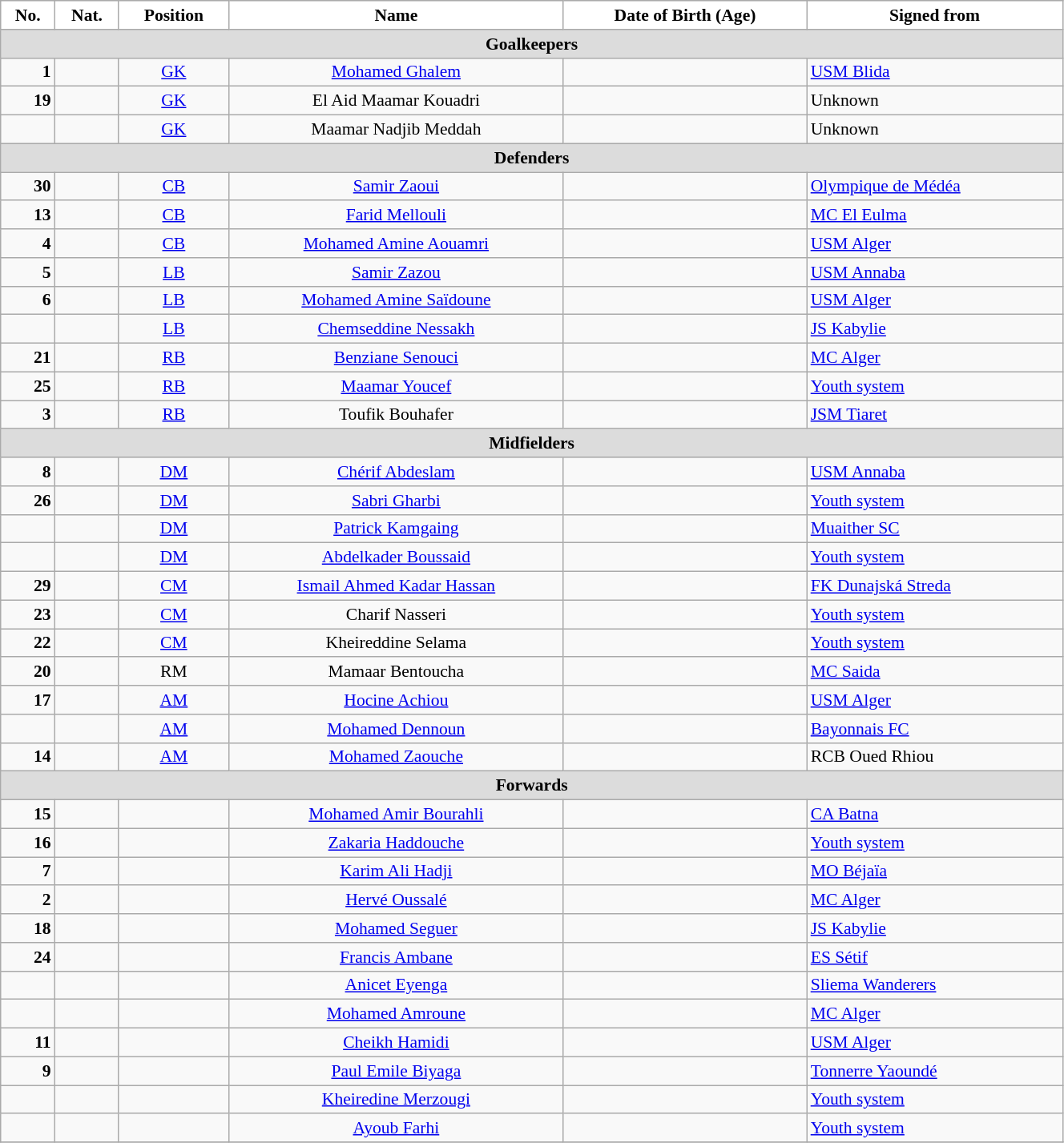<table class="wikitable" style="text-align:center; font-size:90%; width:70%">
<tr>
<th style="background:white; color:black; text-align:center;">No.</th>
<th style="background:white; color:black; text-align:center;">Nat.</th>
<th style="background:white; color:black; text-align:center;">Position</th>
<th style="background:white; color:black; text-align:center;">Name</th>
<th style="background:white; color:black; text-align:center;">Date of Birth (Age)</th>
<th style="background:white; color:black; text-align:center;">Signed from</th>
</tr>
<tr>
<th colspan=10 style="background:#DCDCDC; text-align:center;">Goalkeepers</th>
</tr>
<tr>
<td style="text-align:right"><strong>1</strong></td>
<td></td>
<td><a href='#'>GK</a></td>
<td><a href='#'>Mohamed Ghalem</a></td>
<td></td>
<td style="text-align:left"> <a href='#'>USM Blida</a></td>
</tr>
<tr>
<td style="text-align:right"><strong>19</strong></td>
<td></td>
<td><a href='#'>GK</a></td>
<td>El Aid Maamar Kouadri</td>
<td></td>
<td style="text-align:left"> Unknown</td>
</tr>
<tr>
<td></td>
<td></td>
<td><a href='#'>GK</a></td>
<td>Maamar Nadjib Meddah</td>
<td></td>
<td style="text-align:left"> Unknown</td>
</tr>
<tr>
<th colspan=10 style="background:#DCDCDC; text-align:center;">Defenders</th>
</tr>
<tr>
<td style="text-align:right"><strong>30</strong></td>
<td></td>
<td><a href='#'>CB</a></td>
<td><a href='#'>Samir Zaoui</a></td>
<td></td>
<td style="text-align:left"> <a href='#'>Olympique de Médéa</a></td>
</tr>
<tr>
<td style="text-align:right"><strong>13</strong></td>
<td></td>
<td><a href='#'>CB</a></td>
<td><a href='#'>Farid Mellouli</a></td>
<td></td>
<td style="text-align:left"> <a href='#'>MC El Eulma</a></td>
</tr>
<tr>
<td style="text-align:right"><strong>4</strong></td>
<td></td>
<td><a href='#'>CB</a></td>
<td><a href='#'>Mohamed Amine Aouamri</a></td>
<td></td>
<td style="text-align:left"> <a href='#'>USM Alger</a></td>
</tr>
<tr>
<td style="text-align:right"><strong>5</strong></td>
<td></td>
<td><a href='#'>LB</a></td>
<td><a href='#'>Samir Zazou</a></td>
<td></td>
<td style="text-align:left"> <a href='#'>USM Annaba</a></td>
</tr>
<tr>
<td style="text-align:right"><strong>6</strong></td>
<td></td>
<td><a href='#'>LB</a></td>
<td><a href='#'>Mohamed Amine Saïdoune</a></td>
<td></td>
<td style="text-align:left"> <a href='#'>USM Alger</a></td>
</tr>
<tr>
<td></td>
<td></td>
<td><a href='#'>LB</a></td>
<td><a href='#'>Chemseddine Nessakh</a></td>
<td></td>
<td style="text-align:left"> <a href='#'>JS Kabylie</a></td>
</tr>
<tr>
<td style="text-align:right"><strong>21</strong></td>
<td></td>
<td><a href='#'>RB</a></td>
<td><a href='#'>Benziane Senouci</a></td>
<td></td>
<td style="text-align:left"> <a href='#'>MC Alger</a></td>
</tr>
<tr>
<td style="text-align:right"><strong>25</strong></td>
<td></td>
<td><a href='#'>RB</a></td>
<td><a href='#'>Maamar Youcef</a></td>
<td></td>
<td style="text-align:left"> <a href='#'>Youth system</a></td>
</tr>
<tr>
<td style="text-align:right"><strong>3</strong></td>
<td></td>
<td><a href='#'>RB</a></td>
<td>Toufik Bouhafer</td>
<td></td>
<td style="text-align:left"> <a href='#'>JSM Tiaret</a></td>
</tr>
<tr>
<th colspan=10 style="background:#DCDCDC; text-align:center;">Midfielders</th>
</tr>
<tr>
<td style="text-align:right"><strong>8</strong></td>
<td></td>
<td><a href='#'>DM</a></td>
<td><a href='#'>Chérif Abdeslam</a></td>
<td></td>
<td style="text-align:left"> <a href='#'>USM Annaba</a></td>
</tr>
<tr>
<td style="text-align:right"><strong>26</strong></td>
<td></td>
<td><a href='#'>DM</a></td>
<td><a href='#'>Sabri Gharbi</a></td>
<td></td>
<td style="text-align:left"> <a href='#'>Youth system</a></td>
</tr>
<tr>
<td></td>
<td></td>
<td><a href='#'>DM</a></td>
<td><a href='#'>Patrick Kamgaing</a></td>
<td></td>
<td style="text-align:left"> <a href='#'>Muaither SC</a></td>
</tr>
<tr>
<td></td>
<td></td>
<td><a href='#'>DM</a></td>
<td><a href='#'>Abdelkader Boussaid</a></td>
<td></td>
<td style="text-align:left"> <a href='#'>Youth system</a></td>
</tr>
<tr>
<td style="text-align:right"><strong>29</strong></td>
<td></td>
<td><a href='#'>CM</a></td>
<td><a href='#'>Ismail Ahmed Kadar Hassan</a></td>
<td></td>
<td style="text-align:left"> <a href='#'>FK Dunajská Streda</a></td>
</tr>
<tr>
<td style="text-align:right"><strong>23</strong></td>
<td></td>
<td><a href='#'>CM</a></td>
<td>Charif Nasseri</td>
<td></td>
<td style="text-align:left"> <a href='#'>Youth system</a></td>
</tr>
<tr>
<td style="text-align:right"><strong>22</strong></td>
<td></td>
<td><a href='#'>CM</a></td>
<td>Kheireddine Selama</td>
<td></td>
<td style="text-align:left"> <a href='#'>Youth system</a></td>
</tr>
<tr>
<td style="text-align:right"><strong>20</strong></td>
<td></td>
<td>RM</td>
<td>Mamaar Bentoucha</td>
<td></td>
<td style="text-align:left"> <a href='#'>MC Saida</a></td>
</tr>
<tr>
<td style="text-align:right"><strong>17</strong></td>
<td></td>
<td><a href='#'>AM</a></td>
<td><a href='#'>Hocine Achiou</a></td>
<td></td>
<td style="text-align:left"> <a href='#'>USM Alger</a></td>
</tr>
<tr>
<td></td>
<td></td>
<td><a href='#'>AM</a></td>
<td><a href='#'>Mohamed Dennoun</a></td>
<td></td>
<td style="text-align:left"> <a href='#'>Bayonnais FC</a></td>
</tr>
<tr>
<td style="text-align:right"><strong>14</strong></td>
<td></td>
<td><a href='#'>AM</a></td>
<td><a href='#'>Mohamed Zaouche</a></td>
<td></td>
<td style="text-align:left"> RCB Oued Rhiou</td>
</tr>
<tr>
<th colspan=10 style="background:#DCDCDC; text-align:center;">Forwards</th>
</tr>
<tr>
<td style="text-align:right"><strong>15</strong></td>
<td></td>
<td></td>
<td><a href='#'>Mohamed Amir Bourahli</a></td>
<td></td>
<td style="text-align:left"> <a href='#'>CA Batna</a></td>
</tr>
<tr>
<td style="text-align:right"><strong>16</strong></td>
<td></td>
<td></td>
<td><a href='#'>Zakaria Haddouche</a></td>
<td></td>
<td style="text-align:left"> <a href='#'>Youth system</a></td>
</tr>
<tr>
<td style="text-align:right"><strong>7</strong></td>
<td></td>
<td></td>
<td><a href='#'>Karim Ali Hadji</a></td>
<td></td>
<td style="text-align:left"> <a href='#'>MO Béjaïa</a></td>
</tr>
<tr>
<td style="text-align:right"><strong>2</strong></td>
<td></td>
<td></td>
<td><a href='#'>Hervé Oussalé</a></td>
<td></td>
<td style="text-align:left"> <a href='#'>MC Alger</a></td>
</tr>
<tr>
<td style="text-align:right"><strong>18</strong></td>
<td></td>
<td></td>
<td><a href='#'>Mohamed Seguer</a></td>
<td></td>
<td style="text-align:left"> <a href='#'>JS Kabylie</a></td>
</tr>
<tr>
<td style="text-align:right"><strong>24</strong></td>
<td></td>
<td></td>
<td><a href='#'>Francis Ambane</a></td>
<td></td>
<td style="text-align:left"> <a href='#'>ES Sétif</a></td>
</tr>
<tr>
<td></td>
<td></td>
<td></td>
<td><a href='#'>Anicet Eyenga</a></td>
<td></td>
<td style="text-align:left"> <a href='#'>Sliema Wanderers</a></td>
</tr>
<tr>
<td></td>
<td></td>
<td></td>
<td><a href='#'>Mohamed Amroune</a></td>
<td></td>
<td style="text-align:left"> <a href='#'>MC Alger</a></td>
</tr>
<tr>
<td style="text-align:right"><strong>11</strong></td>
<td></td>
<td></td>
<td><a href='#'>Cheikh Hamidi</a></td>
<td></td>
<td style="text-align:left"> <a href='#'>USM Alger</a></td>
</tr>
<tr>
<td style="text-align:right"><strong>9</strong></td>
<td></td>
<td></td>
<td><a href='#'>Paul Emile Biyaga</a></td>
<td></td>
<td style="text-align:left"> <a href='#'>Tonnerre Yaoundé</a></td>
</tr>
<tr>
<td></td>
<td></td>
<td></td>
<td><a href='#'>Kheiredine Merzougi</a></td>
<td></td>
<td style="text-align:left"> <a href='#'>Youth system</a></td>
</tr>
<tr>
<td></td>
<td></td>
<td></td>
<td><a href='#'>Ayoub Farhi</a></td>
<td></td>
<td style="text-align:left"> <a href='#'>Youth system</a></td>
</tr>
<tr>
</tr>
</table>
